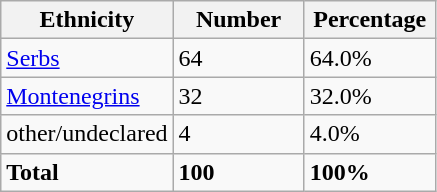<table class="wikitable">
<tr>
<th width="100px">Ethnicity</th>
<th width="80px">Number</th>
<th width="80px">Percentage</th>
</tr>
<tr>
<td><a href='#'>Serbs</a></td>
<td>64</td>
<td>64.0%</td>
</tr>
<tr>
<td><a href='#'>Montenegrins</a></td>
<td>32</td>
<td>32.0%</td>
</tr>
<tr>
<td>other/undeclared</td>
<td>4</td>
<td>4.0%</td>
</tr>
<tr>
<td><strong>Total</strong></td>
<td><strong>100</strong></td>
<td><strong>100%</strong></td>
</tr>
</table>
